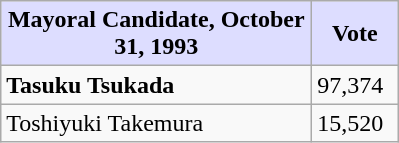<table class="wikitable">
<tr>
<th style="background:#ddf; width:200px;">Mayoral Candidate, October 31, 1993</th>
<th style="background:#ddf; width:50px;">Vote</th>
</tr>
<tr>
<td><strong>Tasuku Tsukada</strong></td>
<td>97,374</td>
</tr>
<tr>
<td>Toshiyuki Takemura</td>
<td>15,520</td>
</tr>
</table>
